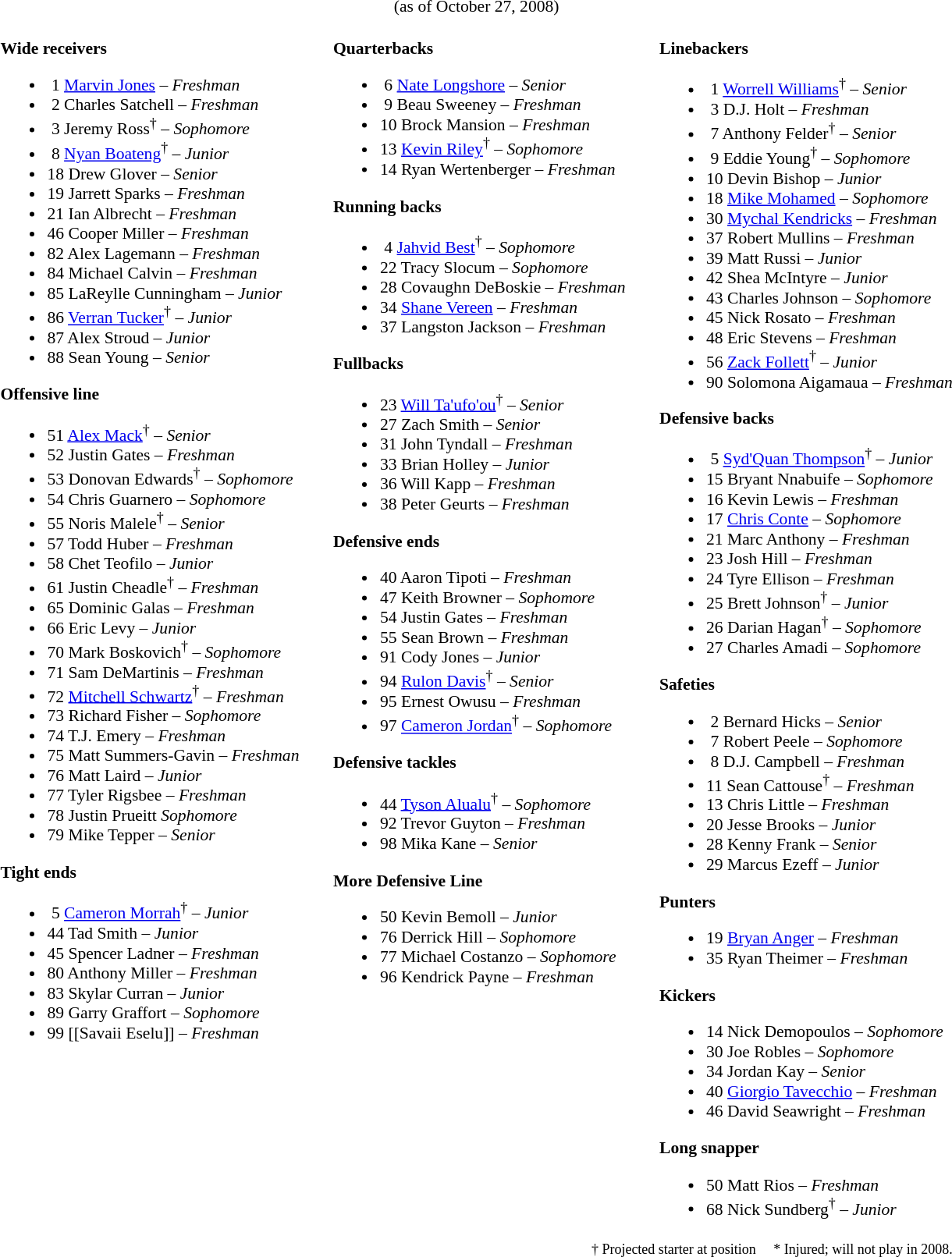<table class="toccolours" style="border-collapse:collapse; font-size:90%;">
<tr>
<td colspan=5 align="center">(as of October 27, 2008)</td>
</tr>
<tr>
<td valign="top"><br><strong>Wide receivers</strong><ul><li> 1 <a href='#'>Marvin Jones</a> – <em>Freshman</em></li><li> 2 Charles Satchell – <em>Freshman</em></li><li> 3 Jeremy Ross<sup>†</sup> – <em>Sophomore</em></li><li> 8 <a href='#'>Nyan Boateng</a><sup>†</sup> – <em> Junior</em></li><li>18 Drew Glover – <em>Senior</em></li><li>19 Jarrett Sparks – <em>Freshman</em></li><li>21 Ian Albrecht – <em> Freshman</em></li><li>46 Cooper Miller – <em>Freshman</em></li><li>82 Alex Lagemann – <em> Freshman</em></li><li>84 Michael Calvin – <em> Freshman</em></li><li>85 LaReylle Cunningham – <em>Junior</em></li><li>86 <a href='#'>Verran Tucker</a><sup>†</sup> – <em>Junior</em></li><li>87 Alex Stroud – <em>Junior</em></li><li>88 Sean Young – <em>Senior</em></li></ul><strong>Offensive line</strong><ul><li>51 <a href='#'>Alex Mack</a><sup>†</sup> – <em>Senior</em></li><li>52 Justin Gates – <em> Freshman</em></li><li>53 Donovan Edwards<sup>†</sup> – <em>Sophomore</em></li><li>54 Chris Guarnero – <em>Sophomore</em></li><li>55 Noris Malele<sup>†</sup> – <em>Senior</em></li><li>57 Todd Huber – <em> Freshman</em></li><li>58 Chet Teofilo – <em>Junior</em></li><li>61 Justin Cheadle<sup>†</sup> – <em> Freshman</em></li><li>65 Dominic Galas – <em>Freshman</em></li><li>66 Eric Levy – <em>Junior</em></li><li>70 Mark Boskovich<sup>†</sup> – <em>Sophomore</em></li><li>71 Sam DeMartinis – <em> Freshman</em></li><li>72 <a href='#'>Mitchell Schwartz</a><sup>†</sup> – <em> Freshman</em></li><li>73 Richard Fisher – <em>Sophomore</em></li><li>74 T.J. Emery – <em>Freshman</em></li><li>75 Matt Summers-Gavin – <em> Freshman</em></li><li>76 Matt Laird – <em>Junior</em></li><li>77 Tyler Rigsbee – <em>Freshman</em></li><li>78 Justin Prueitt <em>Sophomore</em></li><li>79 Mike Tepper – <em>Senior</em></li></ul><strong>Tight ends</strong><ul><li> 5 <a href='#'>Cameron Morrah</a><sup>†</sup> – <em>Junior</em></li><li>44 Tad Smith – <em>Junior</em></li><li>45 Spencer Ladner – <em>Freshman</em></li><li>80 Anthony Miller – <em>Freshman</em></li><li>83 Skylar Curran – <em>Junior</em></li><li>89 Garry Graffort – <em>Sophomore</em></li><li>99 [[Savaii Eselu]] – <em> Freshman</em></li></ul></td>
<td width="25"> </td>
<td valign="top"><br><strong>Quarterbacks</strong><ul><li> 6 <a href='#'>Nate Longshore</a> – <em>Senior</em></li><li> 9 Beau Sweeney – <em>Freshman</em></li><li>10 Brock Mansion – <em> Freshman</em></li><li>13 <a href='#'>Kevin Riley</a><sup>†</sup> – <em>Sophomore	</em></li><li>14 Ryan Wertenberger – <em>Freshman</em></li></ul><strong>Running backs</strong><ul><li> 4 <a href='#'>Jahvid Best</a><sup>†</sup> – <em>Sophomore</em></li><li>22 Tracy Slocum – <em>Sophomore</em></li><li>28 Covaughn DeBoskie – <em>Freshman</em></li><li>34 <a href='#'>Shane Vereen</a> – <em> Freshman</em></li><li>37 Langston Jackson – <em>Freshman</em></li></ul><strong>Fullbacks</strong><ul><li>23 <a href='#'>Will Ta'ufo'ou</a><sup>†</sup> – <em>Senior</em></li><li>27 Zach Smith – <em>Senior</em></li><li>31 John Tyndall – <em> Freshman</em></li><li>33 Brian Holley – <em>Junior</em></li><li>36 Will Kapp – <em> Freshman</em></li><li>38 Peter Geurts – <em> Freshman</em></li></ul><strong>Defensive ends</strong><ul><li>40 Aaron Tipoti – <em> Freshman</em></li><li>47 Keith Browner – <em>Sophomore</em></li><li>54 Justin Gates – <em> Freshman</em></li><li>55 Sean Brown – <em>Freshman</em></li><li>91 Cody Jones – <em>Junior</em></li><li>94 <a href='#'>Rulon Davis</a><sup>†</sup>  – <em>Senior</em></li><li>95 Ernest Owusu – <em> Freshman</em></li><li>97 <a href='#'>Cameron Jordan</a><sup>†</sup> – <em>Sophomore</em></li></ul><strong>Defensive tackles</strong><ul><li>44 <a href='#'>Tyson Alualu</a><sup>†</sup> – <em>Sophomore</em></li><li>92 Trevor Guyton – <em>Freshman</em></li><li>98 Mika Kane – <em>Senior</em></li></ul><strong>More Defensive Line</strong><ul><li>50 Kevin Bemoll – <em>Junior</em></li><li>76 Derrick Hill – <em>Sophomore</em></li><li>77 Michael Costanzo – <em>Sophomore</em></li><li>96 Kendrick Payne – <em>Freshman</em></li></ul></td>
<td width="25"> </td>
<td valign="top"><br><strong>Linebackers</strong><ul><li> 1  <a href='#'>Worrell Williams</a><sup>†</sup> – <em>Senior</em></li><li> 3 D.J. Holt – <em> Freshman</em></li><li> 7 Anthony Felder<sup>†</sup> – <em>Senior</em></li><li> 9 Eddie Young<sup>†</sup> – <em>Sophomore</em></li><li>10 Devin Bishop – <em>Junior</em></li><li>18 <a href='#'>Mike Mohamed</a> – <em>Sophomore</em></li><li>30 <a href='#'>Mychal Kendricks</a> – <em>Freshman</em></li><li>37 Robert Mullins – <em>Freshman</em></li><li>39 Matt Russi – <em>Junior</em></li><li>42 Shea McIntyre – <em>Junior</em></li><li>43 Charles Johnson – <em> Sophomore</em></li><li>45 Nick Rosato – <em>Freshman</em></li><li>48 Eric Stevens – <em>Freshman</em></li><li>56 <a href='#'>Zack Follett</a><sup>†</sup> – <em>Junior</em></li><li>90 Solomona Aigamaua – <em> Freshman</em></li></ul><strong>Defensive backs</strong><ul><li> 5 <a href='#'>Syd'Quan Thompson</a><sup>†</sup> – <em>Junior</em></li><li>15 Bryant Nnabuife – <em>Sophomore</em></li><li>16 Kevin Lewis – <em>Freshman</em></li><li>17 <a href='#'>Chris Conte</a> – <em>Sophomore</em></li><li>21 Marc Anthony – <em>Freshman</em></li><li>23 Josh Hill – <em>Freshman</em></li><li>24 Tyre Ellison – <em>Freshman</em></li><li>25 Brett Johnson<sup>†</sup> – <em>Junior</em></li><li>26 Darian Hagan<sup>†</sup> – <em>Sophomore</em></li><li>27 Charles Amadi – <em>Sophomore</em></li></ul><strong>Safeties</strong><ul><li> 2 Bernard Hicks – <em>Senior</em></li><li> 7 Robert Peele – <em>Sophomore</em></li><li> 8 D.J. Campbell – <em> Freshman</em></li><li>11 Sean Cattouse<sup>†</sup> – <em> Freshman</em></li><li>13 Chris Little – <em>Freshman</em></li><li>20 Jesse Brooks  – <em>Junior</em></li><li>28 Kenny Frank – <em>Senior</em></li><li>29 Marcus Ezeff – <em>Junior</em></li></ul><strong>Punters</strong><ul><li>19 <a href='#'>Bryan Anger</a> – <em> Freshman</em></li><li>35 Ryan Theimer – <em> Freshman</em></li></ul><strong>Kickers</strong><ul><li>14 Nick Demopoulos – <em>Sophomore</em></li><li>30 Joe Robles – <em>Sophomore</em></li><li>34 Jordan Kay – <em>Senior</em></li><li>40 <a href='#'>Giorgio Tavecchio</a> – <em>Freshman</em></li><li>46 David Seawright – <em>Freshman</em></li></ul><strong>Long snapper</strong><ul><li>50 Matt Rios – <em>Freshman</em></li><li>68 Nick Sundberg<sup>†</sup> – <em>Junior</em></li></ul></td>
</tr>
<tr>
<td colspan="5" valign="bottom" align="right"><small>† Projected starter at position     * Injured; will not play in 2008.</small></td>
</tr>
</table>
